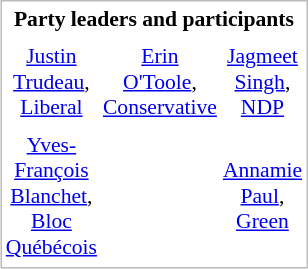<table style="border: solid 1px #bbb; margin: 0 0 0 1.4em; float:right; font-size:90%; text-align:center">
<tr>
<th colspan="3">Party leaders and participants</th>
</tr>
<tr>
<td width="10em"></td>
<td width="10em"></td>
<td width="10em"></td>
</tr>
<tr>
<td><a href='#'>Justin Trudeau</a>,<br><a href='#'>Liberal</a></td>
<td><a href='#'>Erin O'Toole</a>,<br><a href='#'>Conservative</a></td>
<td><a href='#'>Jagmeet Singh</a>,<br><a href='#'>NDP</a></td>
</tr>
<tr>
<td></td>
<td></td>
<td></td>
</tr>
<tr>
<td><a href='#'>Yves-François Blanchet</a>,<br><a href='#'>Bloc Québécois</a></td>
<td></td>
<td><a href='#'>Annamie Paul</a>,<br><a href='#'>Green</a></td>
</tr>
<tr>
</tr>
</table>
